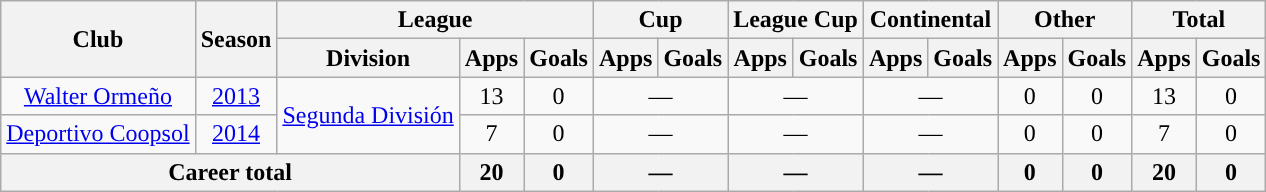<table class="wikitable" style="text-align:center">
<tr>
<th rowspan="2">Club</th>
<th rowspan="2">Season</th>
<th colspan="3">League</th>
<th colspan="2">Cup</th>
<th colspan="2">League Cup</th>
<th colspan="2">Continental</th>
<th colspan="2">Other</th>
<th colspan="2">Total</th>
</tr>
<tr>
<th>Division</th>
<th>Apps</th>
<th>Goals</th>
<th>Apps</th>
<th>Goals</th>
<th>Apps</th>
<th>Goals</th>
<th>Apps</th>
<th>Goals</th>
<th>Apps</th>
<th>Goals</th>
<th>Apps</th>
<th>Goals</th>
</tr>
<tr>
<td rowspan="1"><a href='#'>Walter Ormeño</a></td>
<td><a href='#'>2013</a></td>
<td rowspan="2"><a href='#'>Segunda División</a></td>
<td>13</td>
<td>0</td>
<td colspan="2">—</td>
<td colspan="2">—</td>
<td colspan="2">—</td>
<td>0</td>
<td>0</td>
<td>13</td>
<td>0</td>
</tr>
<tr>
<td rowspan="1"><a href='#'>Deportivo Coopsol</a></td>
<td><a href='#'>2014</a></td>
<td>7</td>
<td>0</td>
<td colspan="2">—</td>
<td colspan="2">—</td>
<td colspan="2">—</td>
<td>0</td>
<td>0</td>
<td>7</td>
<td>0</td>
</tr>
<tr>
<th colspan="3">Career total</th>
<th>20</th>
<th>0</th>
<th colspan="2">—</th>
<th colspan="2">—</th>
<th colspan="2">—</th>
<th>0</th>
<th>0</th>
<th>20</th>
<th>0</th>
</tr>
</table>
